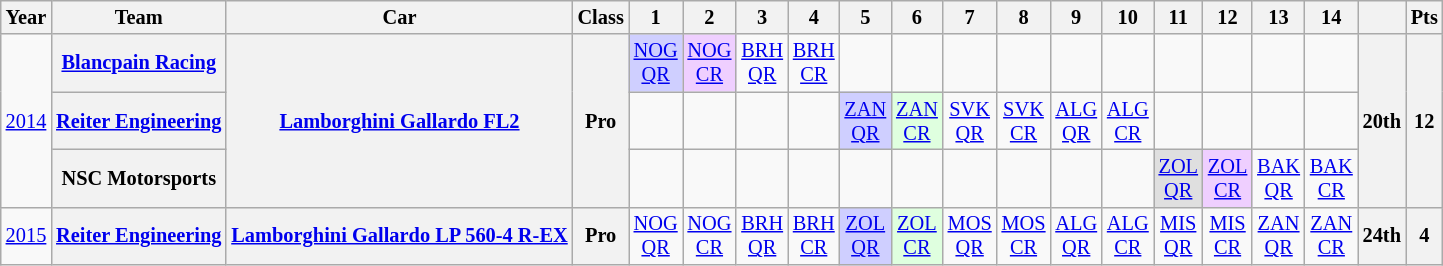<table class="wikitable" border="1" style="text-align:center; font-size:85%;">
<tr>
<th>Year</th>
<th>Team</th>
<th>Car</th>
<th>Class</th>
<th>1</th>
<th>2</th>
<th>3</th>
<th>4</th>
<th>5</th>
<th>6</th>
<th>7</th>
<th>8</th>
<th>9</th>
<th>10</th>
<th>11</th>
<th>12</th>
<th>13</th>
<th>14</th>
<th></th>
<th>Pts</th>
</tr>
<tr>
<td rowspan=3><a href='#'>2014</a></td>
<th nowrap><a href='#'>Blancpain Racing</a></th>
<th rowspan=3 nowrap><a href='#'>Lamborghini Gallardo FL2</a></th>
<th rowspan=3>Pro</th>
<td style="background:#CFCFFF;"><a href='#'>NOG<br>QR</a><br></td>
<td style="background:#EFCFFF;"><a href='#'>NOG<br>CR</a><br></td>
<td><a href='#'>BRH<br>QR</a></td>
<td><a href='#'>BRH<br>CR</a></td>
<td></td>
<td></td>
<td></td>
<td></td>
<td></td>
<td></td>
<td></td>
<td></td>
<td></td>
<td></td>
<th rowspan=3>20th</th>
<th rowspan=3>12</th>
</tr>
<tr>
<th nowrap><a href='#'>Reiter Engineering</a></th>
<td></td>
<td></td>
<td></td>
<td></td>
<td style="background:#CFCFFF;"><a href='#'>ZAN<br>QR</a><br></td>
<td style="background:#DFFFDF;"><a href='#'>ZAN<br>CR</a><br></td>
<td><a href='#'>SVK<br>QR</a></td>
<td><a href='#'>SVK<br>CR</a></td>
<td><a href='#'>ALG<br>QR</a></td>
<td><a href='#'>ALG<br>CR</a></td>
<td></td>
<td></td>
<td></td>
<td></td>
</tr>
<tr>
<th nowrap>NSC Motorsports</th>
<td></td>
<td></td>
<td></td>
<td></td>
<td></td>
<td></td>
<td></td>
<td></td>
<td></td>
<td></td>
<td style="background:#DFDFDF;"><a href='#'>ZOL<br>QR</a><br></td>
<td style="background:#EFCFFF;"><a href='#'>ZOL<br>CR</a><br></td>
<td><a href='#'>BAK<br>QR</a></td>
<td><a href='#'>BAK<br>CR</a></td>
</tr>
<tr>
<td><a href='#'>2015</a></td>
<th nowrap><a href='#'>Reiter Engineering</a></th>
<th nowrap><a href='#'>Lamborghini Gallardo LP 560-4 R-EX</a></th>
<th>Pro</th>
<td><a href='#'>NOG<br>QR</a></td>
<td><a href='#'>NOG<br>CR</a></td>
<td><a href='#'>BRH<br>QR</a></td>
<td><a href='#'>BRH<br>CR</a></td>
<td style="background:#CFCFFF;"><a href='#'>ZOL<br>QR</a><br></td>
<td style="background:#DFFFDF;"><a href='#'>ZOL<br>CR</a><br></td>
<td><a href='#'>MOS<br>QR</a></td>
<td><a href='#'>MOS<br>CR</a></td>
<td><a href='#'>ALG<br>QR</a></td>
<td><a href='#'>ALG<br>CR</a></td>
<td><a href='#'>MIS<br>QR</a></td>
<td><a href='#'>MIS<br>CR</a></td>
<td><a href='#'>ZAN<br>QR</a></td>
<td><a href='#'>ZAN<br>CR</a></td>
<th>24th</th>
<th>4</th>
</tr>
</table>
